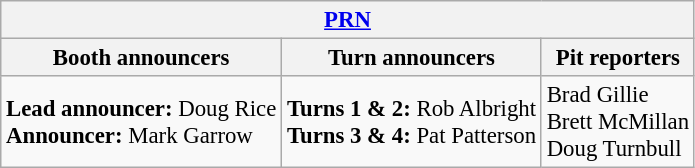<table class="wikitable" style="font-size: 95%">
<tr>
<th colspan="3"><a href='#'>PRN</a></th>
</tr>
<tr>
<th>Booth announcers</th>
<th>Turn announcers</th>
<th>Pit reporters</th>
</tr>
<tr>
<td><strong>Lead announcer:</strong> Doug Rice<br><strong>Announcer:</strong> Mark Garrow<br></td>
<td><strong>Turns 1 & 2:</strong> Rob Albright<br><strong>Turns 3 & 4:</strong> Pat Patterson</td>
<td>Brad Gillie<br>Brett McMillan<br>Doug Turnbull</td>
</tr>
</table>
